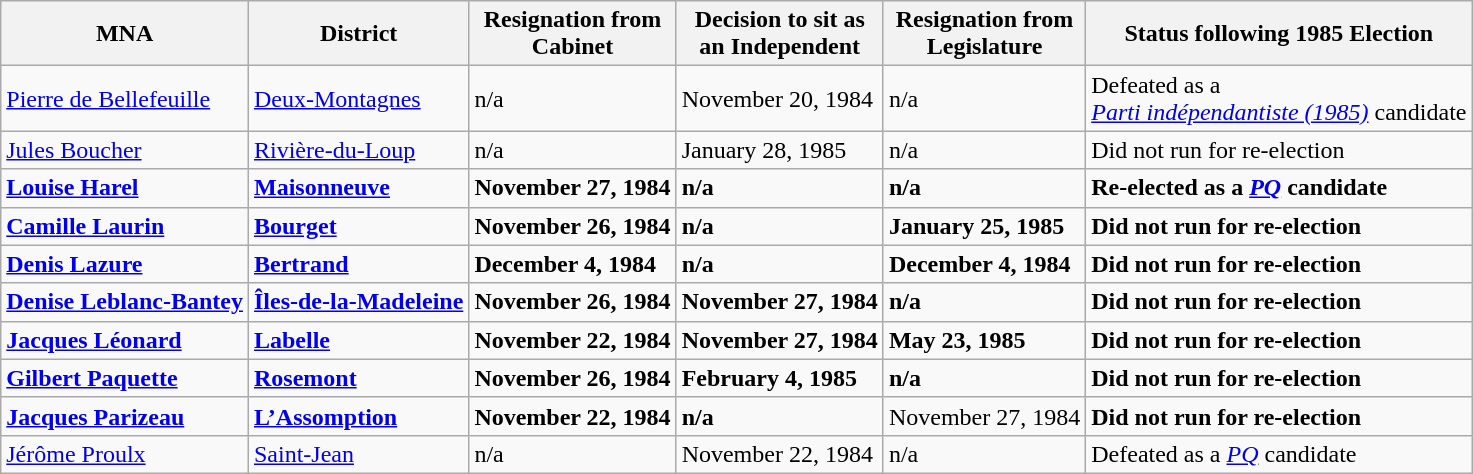<table class="wikitable">
<tr>
<th>MNA</th>
<th>District</th>
<th>Resignation from<br>Cabinet</th>
<th>Decision to sit as<br>an Independent</th>
<th>Resignation from<br>Legislature</th>
<th>Status following 1985 Election</th>
</tr>
<tr>
<td><a href='#'>Pierre de Bellefeuille</a></td>
<td><a href='#'>Deux-Montagnes</a></td>
<td>n/a</td>
<td>November 20, 1984</td>
<td>n/a</td>
<td>Defeated as a<br><em><a href='#'>Parti indépendantiste (1985)</a></em> candidate</td>
</tr>
<tr>
<td><a href='#'>Jules Boucher</a></td>
<td><a href='#'>Rivière-du-Loup</a></td>
<td>n/a</td>
<td>January 28, 1985</td>
<td>n/a</td>
<td>Did not run for re-election</td>
</tr>
<tr>
<td><strong><a href='#'>Louise Harel</a></strong></td>
<td><strong><a href='#'>Maisonneuve</a></strong></td>
<td><strong>November 27, 1984</strong></td>
<td><strong>n/a</strong></td>
<td><strong>n/a</strong></td>
<td><strong>Re-elected as a <em><a href='#'>PQ</a></em> candidate</strong></td>
</tr>
<tr>
<td><strong><a href='#'>Camille Laurin</a></strong></td>
<td><strong><a href='#'>Bourget</a></strong></td>
<td><strong>November 26, 1984</strong></td>
<td><strong>n/a</strong></td>
<td><strong>January 25, 1985</strong></td>
<td><strong>Did not run for re-election</strong></td>
</tr>
<tr>
<td><strong><a href='#'>Denis Lazure</a></strong></td>
<td><strong><a href='#'>Bertrand</a></strong></td>
<td><strong>December 4, 1984</strong></td>
<td><strong>n/a</strong></td>
<td><strong>December 4, 1984</strong></td>
<td><strong>Did not run for re-election</strong></td>
</tr>
<tr>
<td><strong><a href='#'>Denise Leblanc-Bantey</a></strong></td>
<td><strong><a href='#'>Îles-de-la-Madeleine</a></strong></td>
<td><strong>November 26, 1984</strong></td>
<td><strong>November 27, 1984</strong></td>
<td><strong>n/a</strong></td>
<td><strong>Did not run for re-election</strong></td>
</tr>
<tr>
<td><strong><a href='#'>Jacques Léonard</a></strong></td>
<td><strong><a href='#'>Labelle</a></strong></td>
<td><strong>November 22, 1984</strong></td>
<td><strong>November 27, 1984</strong></td>
<td><strong>May 23, 1985</strong></td>
<td><strong>Did not run for re-election</strong></td>
</tr>
<tr>
<td><strong><a href='#'>Gilbert Paquette</a></strong></td>
<td><strong><a href='#'>Rosemont</a></strong></td>
<td><strong>November 26, 1984</strong></td>
<td><strong>February 4, 1985</strong></td>
<td><strong>n/a</strong></td>
<td><strong>Did not run for re-election</strong></td>
</tr>
<tr>
<td><strong><a href='#'>Jacques Parizeau</a></strong></td>
<td><strong><a href='#'>L’Assomption</a></strong></td>
<td><strong>November 22, 1984</strong></td>
<td><strong>n/a</strong></td>
<td>November 27, 1984</td>
<td><strong>Did not run for re-election</strong></td>
</tr>
<tr>
<td><a href='#'>Jérôme Proulx</a></td>
<td><a href='#'>Saint-Jean</a></td>
<td>n/a</td>
<td>November 22, 1984 </td>
<td>n/a</td>
<td>Defeated as a <em><a href='#'>PQ</a></em> candidate</td>
</tr>
</table>
